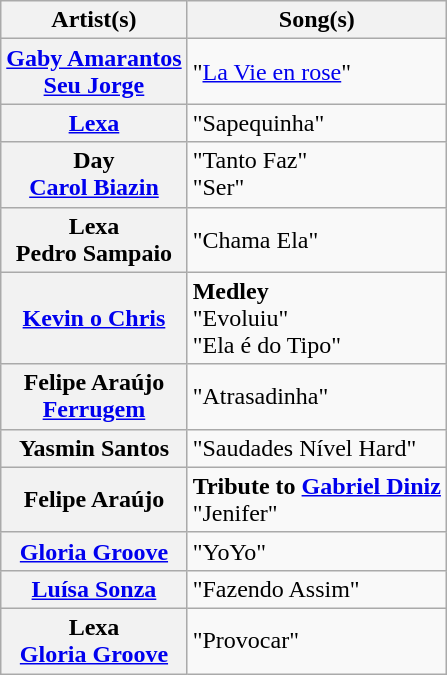<table class="wikitable plainrowheaders">
<tr>
<th scope="col">Artist(s)</th>
<th scope="col">Song(s)</th>
</tr>
<tr>
<th scope="row"><a href='#'>Gaby Amarantos</a><br><a href='#'>Seu Jorge</a></th>
<td>"<a href='#'>La Vie en rose</a>"</td>
</tr>
<tr>
<th scope="row"><a href='#'>Lexa</a></th>
<td>"Sapequinha"</td>
</tr>
<tr>
<th scope="row">Day<br><a href='#'>Carol Biazin</a></th>
<td>"Tanto Faz"<br>"Ser"</td>
</tr>
<tr>
<th scope="row">Lexa<br>Pedro Sampaio</th>
<td>"Chama Ela"</td>
</tr>
<tr>
<th scope="row"><a href='#'>Kevin o Chris</a></th>
<td><strong>Medley</strong><br>"Evoluiu"<br>"Ela é do Tipo"</td>
</tr>
<tr>
<th scope="row">Felipe Araújo<br><a href='#'>Ferrugem</a></th>
<td>"Atrasadinha"</td>
</tr>
<tr>
<th scope="row">Yasmin Santos</th>
<td>"Saudades Nível Hard"</td>
</tr>
<tr>
<th scope="row">Felipe Araújo</th>
<td><strong>Tribute to <a href='#'>Gabriel Diniz</a></strong><br>"Jenifer"</td>
</tr>
<tr>
<th scope="row"><a href='#'>Gloria Groove</a></th>
<td>"YoYo"</td>
</tr>
<tr>
<th scope="row"><a href='#'>Luísa Sonza</a></th>
<td>"Fazendo Assim"</td>
</tr>
<tr>
<th scope="row">Lexa<br><a href='#'>Gloria Groove</a></th>
<td>"Provocar"</td>
</tr>
</table>
